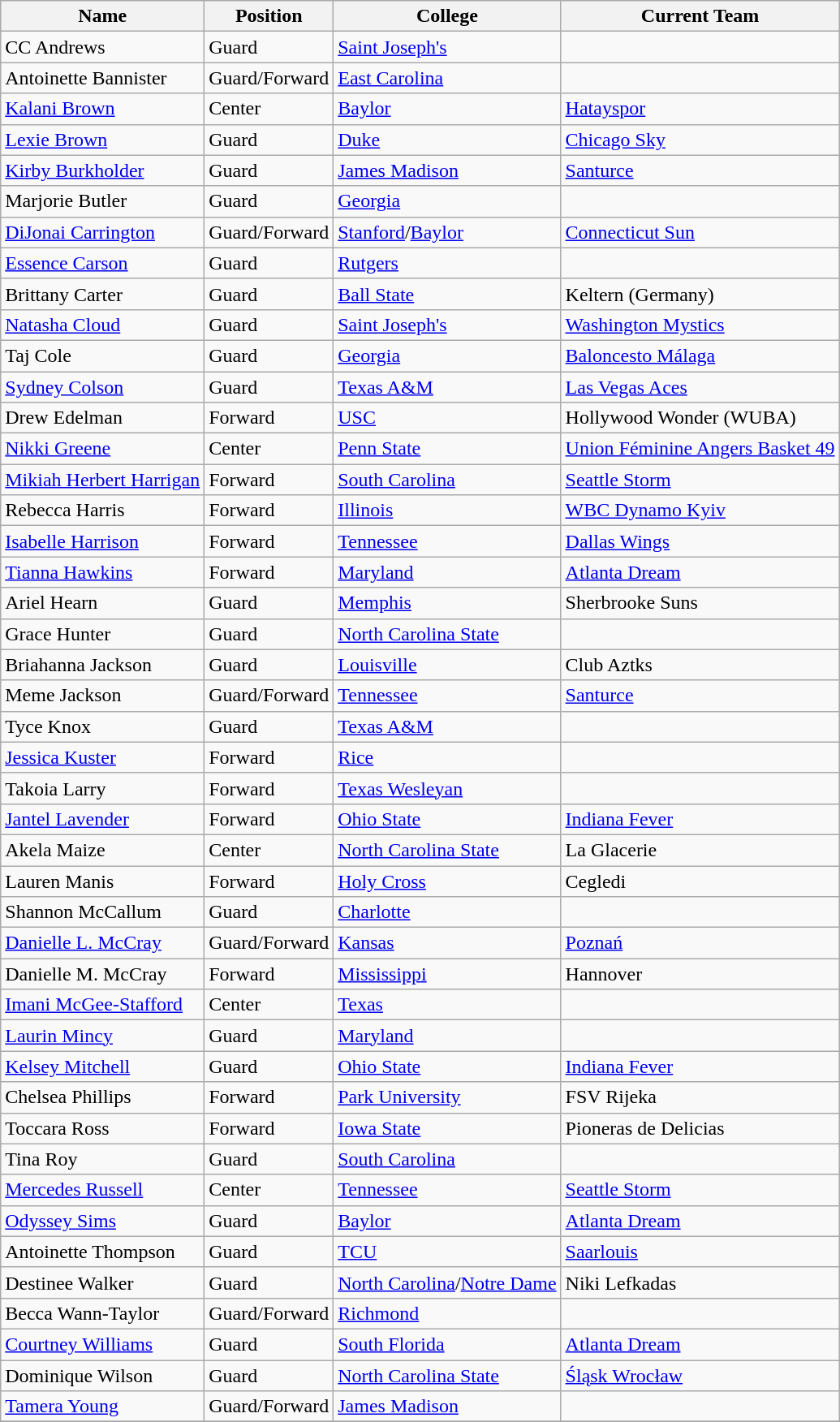<table class="wikitable">
<tr>
<th><strong>Name</strong></th>
<th><strong>Position</strong></th>
<th><strong>College</strong></th>
<th><strong>Current Team</strong></th>
</tr>
<tr>
<td>CC Andrews</td>
<td>Guard</td>
<td><a href='#'>Saint Joseph's</a></td>
<td></td>
</tr>
<tr>
<td>Antoinette Bannister</td>
<td>Guard/Forward</td>
<td><a href='#'>East Carolina</a></td>
<td></td>
</tr>
<tr>
<td><a href='#'>Kalani Brown</a></td>
<td>Center</td>
<td><a href='#'>Baylor</a></td>
<td><a href='#'>Hatayspor</a></td>
</tr>
<tr>
<td><a href='#'>Lexie Brown</a></td>
<td>Guard</td>
<td><a href='#'>Duke</a></td>
<td><a href='#'>Chicago Sky</a></td>
</tr>
<tr>
<td><a href='#'>Kirby Burkholder</a></td>
<td>Guard</td>
<td><a href='#'>James Madison</a></td>
<td><a href='#'>Santurce</a></td>
</tr>
<tr>
<td>Marjorie Butler</td>
<td>Guard</td>
<td><a href='#'>Georgia</a></td>
<td></td>
</tr>
<tr>
<td><a href='#'>DiJonai Carrington</a></td>
<td>Guard/Forward</td>
<td><a href='#'>Stanford</a>/<a href='#'>Baylor</a></td>
<td><a href='#'>Connecticut Sun</a></td>
</tr>
<tr>
<td><a href='#'>Essence Carson</a></td>
<td>Guard</td>
<td><a href='#'>Rutgers</a></td>
<td></td>
</tr>
<tr>
<td>Brittany Carter</td>
<td>Guard</td>
<td><a href='#'>Ball State</a></td>
<td>Keltern (Germany)</td>
</tr>
<tr>
<td><a href='#'>Natasha Cloud</a></td>
<td>Guard</td>
<td><a href='#'>Saint Joseph's</a></td>
<td><a href='#'>Washington Mystics</a></td>
</tr>
<tr>
<td>Taj Cole</td>
<td>Guard</td>
<td><a href='#'>Georgia</a></td>
<td><a href='#'>Baloncesto Málaga</a></td>
</tr>
<tr>
<td><a href='#'>Sydney Colson</a></td>
<td>Guard</td>
<td><a href='#'>Texas A&M</a></td>
<td><a href='#'>Las Vegas Aces</a></td>
</tr>
<tr>
<td>Drew Edelman</td>
<td>Forward</td>
<td><a href='#'>USC</a></td>
<td>Hollywood Wonder (WUBA)</td>
</tr>
<tr>
<td><a href='#'>Nikki Greene</a></td>
<td>Center</td>
<td><a href='#'>Penn State</a></td>
<td><a href='#'>Union Féminine Angers Basket 49</a></td>
</tr>
<tr>
<td><a href='#'>Mikiah Herbert Harrigan</a></td>
<td>Forward</td>
<td><a href='#'>South Carolina</a></td>
<td><a href='#'>Seattle Storm</a></td>
</tr>
<tr>
<td>Rebecca Harris</td>
<td>Forward</td>
<td><a href='#'>Illinois</a></td>
<td><a href='#'>WBC Dynamo Kyiv</a></td>
</tr>
<tr>
<td><a href='#'>Isabelle Harrison</a></td>
<td>Forward</td>
<td><a href='#'>Tennessee</a></td>
<td><a href='#'>Dallas Wings</a></td>
</tr>
<tr>
<td><a href='#'>Tianna Hawkins</a></td>
<td>Forward</td>
<td><a href='#'>Maryland</a></td>
<td><a href='#'>Atlanta Dream</a></td>
</tr>
<tr>
<td>Ariel Hearn</td>
<td>Guard</td>
<td><a href='#'>Memphis</a></td>
<td>Sherbrooke Suns</td>
</tr>
<tr>
<td>Grace Hunter</td>
<td>Guard</td>
<td><a href='#'>North Carolina State</a></td>
<td></td>
</tr>
<tr>
<td>Briahanna Jackson</td>
<td>Guard</td>
<td><a href='#'>Louisville</a></td>
<td>Club Aztks</td>
</tr>
<tr>
<td>Meme Jackson</td>
<td>Guard/Forward</td>
<td><a href='#'>Tennessee</a></td>
<td><a href='#'>Santurce</a></td>
</tr>
<tr>
<td>Tyce Knox</td>
<td>Guard</td>
<td><a href='#'>Texas A&M</a></td>
<td></td>
</tr>
<tr>
<td><a href='#'>Jessica Kuster</a></td>
<td>Forward</td>
<td><a href='#'>Rice</a></td>
<td></td>
</tr>
<tr>
<td>Takoia Larry</td>
<td>Forward</td>
<td><a href='#'>Texas Wesleyan</a></td>
<td></td>
</tr>
<tr>
<td><a href='#'>Jantel Lavender</a></td>
<td>Forward</td>
<td><a href='#'>Ohio State</a></td>
<td><a href='#'>Indiana Fever</a></td>
</tr>
<tr>
<td>Akela Maize</td>
<td>Center</td>
<td><a href='#'>North Carolina State</a></td>
<td>La Glacerie</td>
</tr>
<tr>
<td>Lauren Manis</td>
<td>Forward</td>
<td><a href='#'>Holy Cross</a></td>
<td>Cegledi</td>
</tr>
<tr>
<td>Shannon McCallum</td>
<td>Guard</td>
<td><a href='#'>Charlotte</a></td>
<td></td>
</tr>
<tr>
<td><a href='#'>Danielle L. McCray</a></td>
<td>Guard/Forward</td>
<td><a href='#'>Kansas</a></td>
<td><a href='#'>Poznań</a></td>
</tr>
<tr>
<td>Danielle M. McCray</td>
<td>Forward</td>
<td><a href='#'>Mississippi</a></td>
<td>Hannover</td>
</tr>
<tr>
<td><a href='#'>Imani McGee-Stafford</a></td>
<td>Center</td>
<td><a href='#'>Texas</a></td>
<td></td>
</tr>
<tr>
<td><a href='#'>Laurin Mincy</a></td>
<td>Guard</td>
<td><a href='#'>Maryland</a></td>
<td></td>
</tr>
<tr>
<td><a href='#'>Kelsey Mitchell</a></td>
<td>Guard</td>
<td><a href='#'>Ohio State</a></td>
<td><a href='#'>Indiana Fever</a></td>
</tr>
<tr>
<td>Chelsea Phillips</td>
<td>Forward</td>
<td><a href='#'>Park University</a></td>
<td>FSV Rijeka</td>
</tr>
<tr>
<td>Toccara Ross</td>
<td>Forward</td>
<td><a href='#'>Iowa State</a></td>
<td>Pioneras de Delicias</td>
</tr>
<tr>
<td>Tina Roy</td>
<td>Guard</td>
<td><a href='#'>South Carolina</a></td>
<td></td>
</tr>
<tr>
<td><a href='#'>Mercedes Russell</a></td>
<td>Center</td>
<td><a href='#'>Tennessee</a></td>
<td><a href='#'>Seattle Storm</a></td>
</tr>
<tr>
<td><a href='#'>Odyssey Sims</a></td>
<td>Guard</td>
<td><a href='#'>Baylor</a></td>
<td><a href='#'>Atlanta Dream</a></td>
</tr>
<tr>
<td>Antoinette Thompson</td>
<td>Guard</td>
<td><a href='#'>TCU</a></td>
<td><a href='#'>Saarlouis</a></td>
</tr>
<tr>
<td>Destinee Walker</td>
<td>Guard</td>
<td><a href='#'>North Carolina</a>/<a href='#'>Notre Dame</a></td>
<td>Niki Lefkadas</td>
</tr>
<tr>
<td>Becca Wann-Taylor</td>
<td>Guard/Forward</td>
<td><a href='#'>Richmond</a></td>
<td></td>
</tr>
<tr>
<td><a href='#'>Courtney Williams</a></td>
<td>Guard</td>
<td><a href='#'>South Florida</a></td>
<td><a href='#'>Atlanta Dream</a></td>
</tr>
<tr>
<td>Dominique Wilson</td>
<td>Guard</td>
<td><a href='#'>North Carolina State</a></td>
<td><a href='#'>Śląsk Wrocław</a></td>
</tr>
<tr>
<td><a href='#'>Tamera Young</a></td>
<td>Guard/Forward</td>
<td><a href='#'>James Madison</a></td>
<td></td>
</tr>
<tr>
</tr>
</table>
